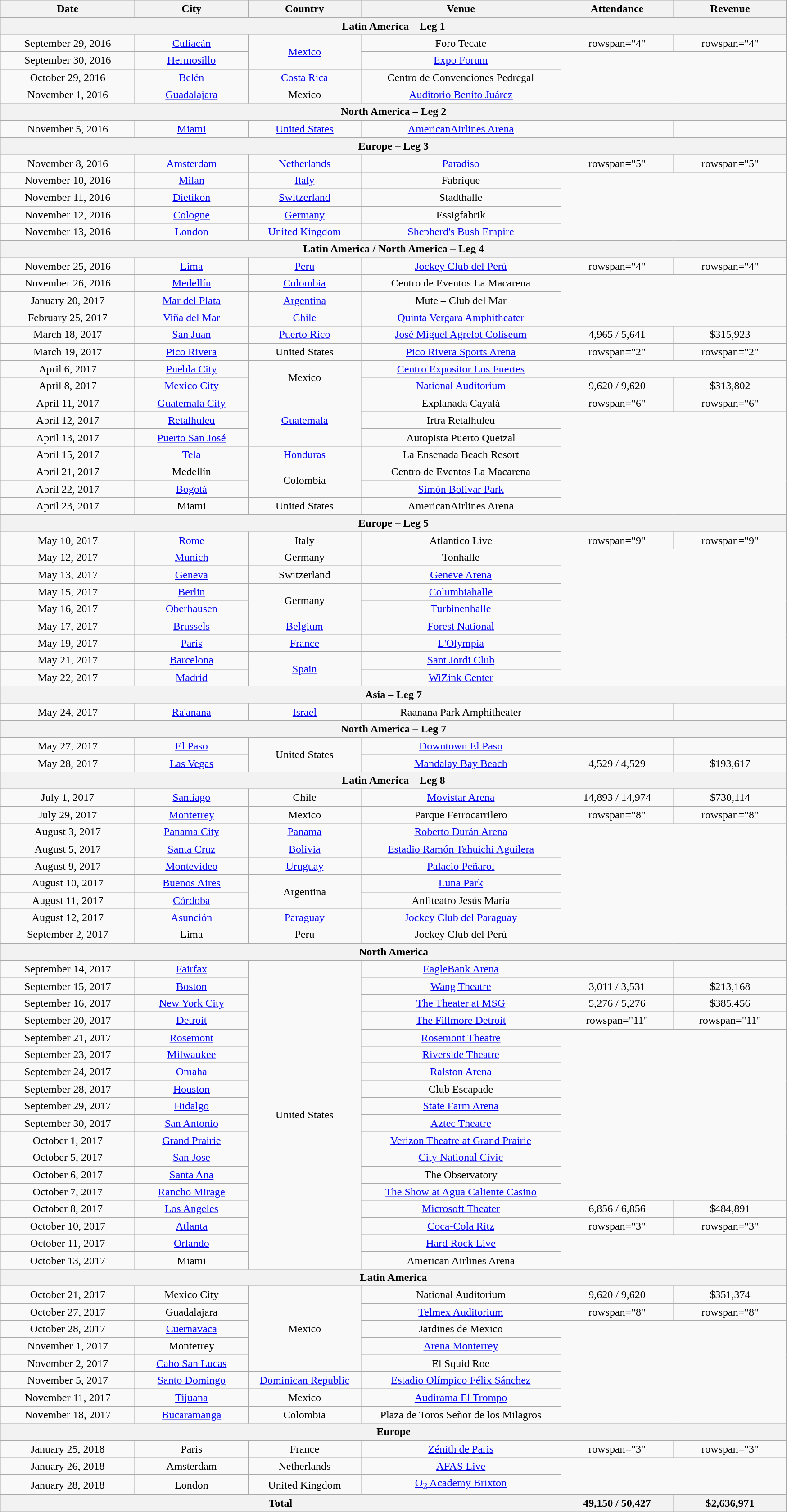<table class="wikitable plainrowheaders" style="text-align:center;">
<tr>
<th scope="col" style="width:12em;">Date</th>
<th scope="col" style="width:10em;">City</th>
<th scope="col" style="width:10em;">Country</th>
<th scope="col" style="width:18em;">Venue</th>
<th scope="col" style="width:10em;">Attendance</th>
<th scope="col" style="width:10em;">Revenue</th>
</tr>
<tr>
<th colspan="6">Latin America – Leg 1</th>
</tr>
<tr>
<td>September 29, 2016</td>
<td><a href='#'>Culiacán</a></td>
<td rowspan="2"><a href='#'>Mexico</a></td>
<td>Foro Tecate</td>
<td>rowspan="4" </td>
<td>rowspan="4" </td>
</tr>
<tr>
<td>September 30, 2016</td>
<td><a href='#'>Hermosillo</a></td>
<td><a href='#'>Expo Forum</a></td>
</tr>
<tr>
<td>October 29, 2016</td>
<td><a href='#'>Belén</a></td>
<td><a href='#'>Costa Rica</a></td>
<td>Centro de Convenciones Pedregal</td>
</tr>
<tr>
<td>November 1, 2016</td>
<td><a href='#'>Guadalajara</a></td>
<td>Mexico</td>
<td><a href='#'>Auditorio Benito Juárez</a></td>
</tr>
<tr>
<th colspan="6">North America – Leg 2</th>
</tr>
<tr>
<td>November 5, 2016</td>
<td><a href='#'>Miami</a></td>
<td><a href='#'>United States</a></td>
<td><a href='#'>AmericanAirlines Arena</a></td>
<td></td>
<td></td>
</tr>
<tr>
<th colspan="6">Europe – Leg 3</th>
</tr>
<tr>
<td>November 8, 2016</td>
<td><a href='#'>Amsterdam</a></td>
<td><a href='#'>Netherlands</a></td>
<td><a href='#'>Paradiso</a></td>
<td>rowspan="5" </td>
<td>rowspan="5" </td>
</tr>
<tr>
<td>November 10, 2016</td>
<td><a href='#'>Milan</a></td>
<td><a href='#'>Italy</a></td>
<td>Fabrique</td>
</tr>
<tr>
<td>November 11, 2016</td>
<td><a href='#'>Dietikon</a></td>
<td><a href='#'>Switzerland</a></td>
<td>Stadthalle</td>
</tr>
<tr>
<td>November 12, 2016</td>
<td><a href='#'>Cologne</a></td>
<td><a href='#'>Germany</a></td>
<td>Essigfabrik</td>
</tr>
<tr>
<td>November 13, 2016</td>
<td><a href='#'>London</a></td>
<td><a href='#'>United Kingdom</a></td>
<td><a href='#'>Shepherd's Bush Empire</a></td>
</tr>
<tr>
<th colspan="6">Latin America / North America – Leg 4</th>
</tr>
<tr>
<td>November 25, 2016<br></td>
<td><a href='#'>Lima</a></td>
<td><a href='#'>Peru</a></td>
<td><a href='#'>Jockey Club del Perú</a></td>
<td>rowspan="4" </td>
<td>rowspan="4" </td>
</tr>
<tr>
<td>November 26, 2016</td>
<td><a href='#'>Medellín</a></td>
<td><a href='#'>Colombia</a></td>
<td>Centro de Eventos La Macarena</td>
</tr>
<tr>
<td>January 20, 2017</td>
<td><a href='#'>Mar del Plata</a></td>
<td><a href='#'>Argentina</a></td>
<td>Mute – Club del Mar</td>
</tr>
<tr>
<td>February 25, 2017</td>
<td><a href='#'>Viña del Mar</a></td>
<td><a href='#'>Chile</a></td>
<td><a href='#'>Quinta Vergara Amphitheater</a></td>
</tr>
<tr>
<td>March 18, 2017</td>
<td><a href='#'>San Juan</a></td>
<td><a href='#'>Puerto Rico</a></td>
<td><a href='#'>José Miguel Agrelot Coliseum</a></td>
<td>4,965 / 5,641</td>
<td>$315,923</td>
</tr>
<tr>
<td>March 19, 2017</td>
<td><a href='#'>Pico Rivera</a></td>
<td>United States</td>
<td><a href='#'>Pico Rivera Sports Arena</a></td>
<td>rowspan="2" </td>
<td>rowspan="2" </td>
</tr>
<tr>
<td>April 6, 2017</td>
<td><a href='#'>Puebla City</a></td>
<td rowspan="2">Mexico</td>
<td><a href='#'>Centro Expositor Los Fuertes</a></td>
</tr>
<tr>
<td>April 8, 2017</td>
<td><a href='#'>Mexico City</a></td>
<td><a href='#'>National Auditorium</a></td>
<td>9,620 / 9,620</td>
<td>$313,802</td>
</tr>
<tr>
<td>April 11, 2017</td>
<td><a href='#'>Guatemala City</a></td>
<td rowspan="3"><a href='#'>Guatemala</a></td>
<td>Explanada Cayalá</td>
<td>rowspan="6" </td>
<td>rowspan="6" </td>
</tr>
<tr>
<td>April 12, 2017</td>
<td><a href='#'>Retalhuleu</a></td>
<td>Irtra Retalhuleu</td>
</tr>
<tr>
<td>April 13, 2017</td>
<td><a href='#'>Puerto San José</a></td>
<td>Autopista Puerto Quetzal</td>
</tr>
<tr>
<td>April 15, 2017</td>
<td><a href='#'>Tela</a></td>
<td><a href='#'>Honduras</a></td>
<td>La Ensenada Beach Resort</td>
</tr>
<tr>
<td>April 21, 2017</td>
<td>Medellín</td>
<td rowspan="2">Colombia</td>
<td>Centro de Eventos La Macarena</td>
</tr>
<tr>
<td>April 22, 2017</td>
<td><a href='#'>Bogotá</a></td>
<td><a href='#'>Simón Bolívar Park</a></td>
</tr>
<tr>
</tr>
<tr>
<td>April 23, 2017</td>
<td>Miami</td>
<td>United States</td>
<td>AmericanAirlines Arena</td>
</tr>
<tr>
<th colspan="6">Europe – Leg 5</th>
</tr>
<tr>
<td>May 10, 2017</td>
<td><a href='#'>Rome</a></td>
<td>Italy</td>
<td>Atlantico Live</td>
<td>rowspan="9" </td>
<td>rowspan="9" </td>
</tr>
<tr>
<td>May 12, 2017</td>
<td><a href='#'>Munich</a></td>
<td>Germany</td>
<td>Tonhalle</td>
</tr>
<tr>
<td>May 13, 2017</td>
<td><a href='#'>Geneva</a></td>
<td>Switzerland</td>
<td><a href='#'>Geneve Arena</a></td>
</tr>
<tr>
<td>May 15, 2017</td>
<td><a href='#'>Berlin</a></td>
<td rowspan="2">Germany</td>
<td><a href='#'>Columbiahalle</a></td>
</tr>
<tr>
<td>May 16, 2017</td>
<td><a href='#'>Oberhausen</a></td>
<td><a href='#'>Turbinenhalle</a></td>
</tr>
<tr>
<td>May 17, 2017</td>
<td><a href='#'>Brussels</a></td>
<td><a href='#'>Belgium</a></td>
<td><a href='#'>Forest National</a></td>
</tr>
<tr>
<td>May 19, 2017</td>
<td><a href='#'>Paris</a></td>
<td><a href='#'>France</a></td>
<td><a href='#'>L'Olympia</a></td>
</tr>
<tr>
<td>May 21, 2017</td>
<td><a href='#'>Barcelona</a></td>
<td rowspan="2"><a href='#'>Spain</a></td>
<td><a href='#'>Sant Jordi Club</a></td>
</tr>
<tr>
<td>May 22, 2017</td>
<td><a href='#'>Madrid</a></td>
<td><a href='#'>WiZink Center</a></td>
</tr>
<tr>
<th colspan="6">Asia – Leg 7</th>
</tr>
<tr>
<td>May 24, 2017</td>
<td><a href='#'>Ra'anana</a></td>
<td><a href='#'>Israel</a></td>
<td>Raanana Park Amphitheater</td>
<td></td>
<td></td>
</tr>
<tr>
<th colspan="6">North America – Leg 7</th>
</tr>
<tr>
<td>May 27, 2017</td>
<td><a href='#'>El Paso</a></td>
<td rowspan="2">United States</td>
<td><a href='#'>Downtown El Paso</a></td>
<td></td>
<td></td>
</tr>
<tr>
<td>May 28, 2017</td>
<td><a href='#'>Las Vegas</a></td>
<td><a href='#'>Mandalay Bay Beach</a></td>
<td>4,529 / 4,529</td>
<td>$193,617</td>
</tr>
<tr>
<th colspan="6">Latin America – Leg 8</th>
</tr>
<tr>
<td>July 1, 2017</td>
<td><a href='#'>Santiago</a></td>
<td>Chile</td>
<td><a href='#'>Movistar Arena</a></td>
<td>14,893 / 14,974</td>
<td>$730,114</td>
</tr>
<tr>
<td>July 29, 2017</td>
<td><a href='#'>Monterrey</a></td>
<td>Mexico</td>
<td>Parque Ferrocarrilero</td>
<td>rowspan="8" </td>
<td>rowspan="8" </td>
</tr>
<tr>
<td>August 3, 2017</td>
<td><a href='#'>Panama City</a></td>
<td><a href='#'>Panama</a></td>
<td><a href='#'>Roberto Durán Arena</a></td>
</tr>
<tr>
<td>August 5, 2017</td>
<td><a href='#'>Santa Cruz</a></td>
<td><a href='#'>Bolivia</a></td>
<td><a href='#'>Estadio Ramón Tahuichi Aguilera</a></td>
</tr>
<tr>
<td>August 9, 2017</td>
<td><a href='#'>Montevideo</a></td>
<td><a href='#'>Uruguay</a></td>
<td><a href='#'>Palacio Peñarol</a></td>
</tr>
<tr>
<td>August 10, 2017</td>
<td><a href='#'>Buenos Aires</a></td>
<td rowspan="2">Argentina</td>
<td><a href='#'>Luna Park</a></td>
</tr>
<tr>
<td>August 11, 2017</td>
<td><a href='#'>Córdoba</a></td>
<td>Anfiteatro Jesús María</td>
</tr>
<tr>
<td>August 12, 2017</td>
<td><a href='#'>Asunción</a></td>
<td><a href='#'>Paraguay</a></td>
<td><a href='#'>Jockey Club del Paraguay</a></td>
</tr>
<tr>
<td>September 2, 2017</td>
<td>Lima</td>
<td>Peru</td>
<td>Jockey Club del Perú</td>
</tr>
<tr>
<th colspan="6">North America</th>
</tr>
<tr>
<td>September 14, 2017</td>
<td><a href='#'>Fairfax</a></td>
<td rowspan="18">United States</td>
<td><a href='#'>EagleBank Arena</a></td>
<td></td>
<td></td>
</tr>
<tr>
<td>September 15, 2017</td>
<td><a href='#'>Boston</a></td>
<td><a href='#'>Wang Theatre</a></td>
<td>3,011 / 3,531</td>
<td>$213,168</td>
</tr>
<tr>
<td>September 16, 2017</td>
<td><a href='#'>New York City</a></td>
<td><a href='#'>The Theater at MSG</a></td>
<td>5,276 / 5,276</td>
<td>$385,456</td>
</tr>
<tr>
<td>September 20, 2017</td>
<td><a href='#'>Detroit</a></td>
<td><a href='#'>The Fillmore Detroit</a></td>
<td>rowspan="11" </td>
<td>rowspan="11" </td>
</tr>
<tr>
<td>September 21, 2017</td>
<td><a href='#'>Rosemont</a></td>
<td><a href='#'>Rosemont Theatre</a></td>
</tr>
<tr>
<td>September 23, 2017</td>
<td><a href='#'>Milwaukee</a></td>
<td><a href='#'>Riverside Theatre</a></td>
</tr>
<tr>
<td>September 24, 2017</td>
<td><a href='#'>Omaha</a></td>
<td><a href='#'>Ralston Arena</a></td>
</tr>
<tr>
<td>September 28, 2017</td>
<td><a href='#'>Houston</a></td>
<td>Club Escapade</td>
</tr>
<tr>
<td>September 29, 2017</td>
<td><a href='#'>Hidalgo</a></td>
<td><a href='#'>State Farm Arena</a></td>
</tr>
<tr>
<td>September 30, 2017</td>
<td><a href='#'>San Antonio</a></td>
<td><a href='#'>Aztec Theatre</a></td>
</tr>
<tr>
<td>October 1, 2017</td>
<td><a href='#'>Grand Prairie</a></td>
<td><a href='#'>Verizon Theatre at Grand Prairie</a></td>
</tr>
<tr>
<td>October 5, 2017</td>
<td><a href='#'>San Jose</a></td>
<td><a href='#'>City National Civic</a></td>
</tr>
<tr>
<td>October 6, 2017</td>
<td><a href='#'>Santa Ana</a></td>
<td>The Observatory</td>
</tr>
<tr>
<td>October 7, 2017</td>
<td><a href='#'>Rancho Mirage</a></td>
<td><a href='#'>The Show at Agua Caliente Casino</a></td>
</tr>
<tr>
<td>October 8, 2017</td>
<td><a href='#'>Los Angeles</a></td>
<td><a href='#'>Microsoft Theater</a></td>
<td>6,856 / 6,856</td>
<td>$484,891</td>
</tr>
<tr>
<td>October 10, 2017</td>
<td><a href='#'>Atlanta</a></td>
<td><a href='#'>Coca-Cola Ritz</a></td>
<td>rowspan="3" </td>
<td>rowspan="3" </td>
</tr>
<tr>
<td>October 11, 2017</td>
<td><a href='#'>Orlando</a></td>
<td><a href='#'>Hard Rock Live</a></td>
</tr>
<tr>
<td>October 13, 2017</td>
<td>Miami</td>
<td>American Airlines Arena</td>
</tr>
<tr>
<th colspan="6">Latin America</th>
</tr>
<tr>
<td>October 21, 2017</td>
<td>Mexico City</td>
<td rowspan="5">Mexico</td>
<td>National Auditorium</td>
<td>9,620 / 9,620</td>
<td>$351,374</td>
</tr>
<tr>
<td>October 27, 2017</td>
<td>Guadalajara</td>
<td><a href='#'>Telmex Auditorium</a></td>
<td>rowspan="8" </td>
<td>rowspan="8" </td>
</tr>
<tr>
<td>October 28, 2017</td>
<td><a href='#'>Cuernavaca</a></td>
<td>Jardines de Mexico</td>
</tr>
<tr>
<td>November 1, 2017</td>
<td>Monterrey</td>
<td><a href='#'>Arena Monterrey</a></td>
</tr>
<tr>
<td>November 2, 2017</td>
<td><a href='#'>Cabo San Lucas</a></td>
<td>El Squid Roe</td>
</tr>
<tr>
<td>November 5, 2017</td>
<td><a href='#'>Santo Domingo</a></td>
<td><a href='#'>Dominican Republic</a></td>
<td><a href='#'>Estadio Olímpico Félix Sánchez</a></td>
</tr>
<tr>
<td>November 11, 2017</td>
<td><a href='#'>Tijuana</a></td>
<td>Mexico</td>
<td><a href='#'>Audirama El Trompo</a></td>
</tr>
<tr>
<td>November 18, 2017</td>
<td><a href='#'>Bucaramanga</a></td>
<td>Colombia</td>
<td>Plaza de Toros Señor de los Milagros</td>
</tr>
<tr>
<th colspan="6">Europe</th>
</tr>
<tr>
<td>January 25, 2018</td>
<td>Paris</td>
<td>France</td>
<td><a href='#'>Zénith de Paris</a></td>
<td>rowspan="3" </td>
<td>rowspan="3" </td>
</tr>
<tr>
<td>January 26, 2018</td>
<td>Amsterdam</td>
<td>Netherlands</td>
<td><a href='#'>AFAS Live</a></td>
</tr>
<tr>
<td>January 28, 2018</td>
<td>London</td>
<td>United Kingdom</td>
<td><a href='#'>O<sub>2</sub> Academy Brixton</a></td>
</tr>
<tr>
<th colspan="4">Total</th>
<th>49,150 / 50,427</th>
<th>$2,636,971</th>
</tr>
</table>
